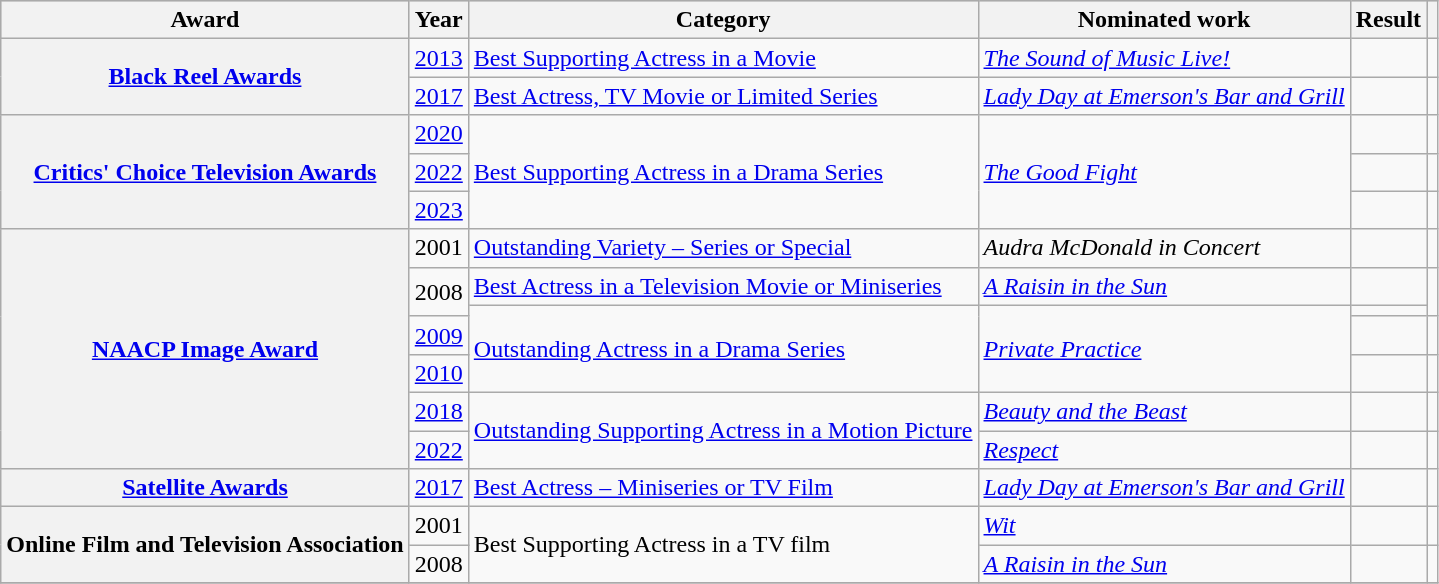<table class="wikitable plainrowheaders sortable">
<tr style="background:#ccc; text-align:center;">
<th scope="col">Award</th>
<th scope="col">Year</th>
<th scope="col">Category</th>
<th scope="col">Nominated work</th>
<th scope="col">Result</th>
<th scope="col" class="unsortable"></th>
</tr>
<tr>
<th scope="row" rowspan=2><a href='#'>Black Reel Awards</a></th>
<td align="center"><a href='#'>2013</a></td>
<td><a href='#'>Best Supporting Actress in a Movie</a></td>
<td><em><a href='#'>The Sound of Music Live!</a></em></td>
<td></td>
<td align="center"></td>
</tr>
<tr>
<td align="center"><a href='#'>2017</a></td>
<td><a href='#'>Best Actress, TV Movie or Limited Series</a></td>
<td><em><a href='#'>Lady Day at Emerson's Bar and Grill</a></em></td>
<td></td>
<td align="center"></td>
</tr>
<tr>
<th scope="row" rowspan=3><a href='#'>Critics' Choice Television Awards</a></th>
<td align="center"><a href='#'>2020</a></td>
<td rowspan="3"><a href='#'>Best Supporting Actress in a Drama Series</a></td>
<td rowspan="3"><em><a href='#'>The Good Fight</a></em></td>
<td></td>
<td align="center"></td>
</tr>
<tr>
<td align="center"><a href='#'>2022</a></td>
<td></td>
<td align="center"></td>
</tr>
<tr>
<td align="center"><a href='#'>2023</a></td>
<td></td>
<td align="center"></td>
</tr>
<tr>
<th scope="row" rowspan=7><a href='#'>NAACP Image Award</a></th>
<td align="center">2001</td>
<td><a href='#'>Outstanding Variety – Series or Special</a></td>
<td><em>Audra McDonald in Concert</em></td>
<td></td>
<td align="center"></td>
</tr>
<tr>
<td rowspan="2" align="center">2008</td>
<td><a href='#'>Best Actress in a Television Movie or Miniseries</a></td>
<td><em><a href='#'>A Raisin in the Sun</a></em></td>
<td></td>
<td rowspan="2" align="center"></td>
</tr>
<tr>
<td rowspan="3"><a href='#'>Outstanding Actress in a Drama Series</a></td>
<td rowspan="3"><em><a href='#'>Private Practice</a></em></td>
<td></td>
</tr>
<tr>
<td align="center"><a href='#'>2009</a></td>
<td></td>
<td align="center"></td>
</tr>
<tr>
<td align="center"><a href='#'>2010</a></td>
<td></td>
<td align="center"></td>
</tr>
<tr>
<td align="center"><a href='#'>2018</a></td>
<td rowspan="2"><a href='#'>Outstanding Supporting Actress in a Motion Picture</a></td>
<td><em><a href='#'>Beauty and the Beast</a></em></td>
<td></td>
<td align="center"></td>
</tr>
<tr>
<td align="center"><a href='#'>2022</a></td>
<td><em><a href='#'>Respect</a></em></td>
<td></td>
<td align="center"></td>
</tr>
<tr>
<th scope="row" rowspan=1><a href='#'>Satellite Awards</a></th>
<td align="center"><a href='#'>2017</a></td>
<td><a href='#'>Best Actress – Miniseries or TV Film</a></td>
<td><em><a href='#'>Lady Day at Emerson's Bar and Grill</a></em></td>
<td></td>
<td align="center"></td>
</tr>
<tr>
<th scope="row", rowspan=2>Online Film and Television Association</th>
<td align="center">2001</td>
<td rowspan="2">Best Supporting Actress in a TV film</td>
<td><em><a href='#'>Wit</a></em></td>
<td></td>
<td align="center"></td>
</tr>
<tr>
<td align="center">2008</td>
<td><em><a href='#'>A Raisin in the Sun</a></em></td>
<td></td>
<td align="center"></td>
</tr>
<tr>
</tr>
</table>
